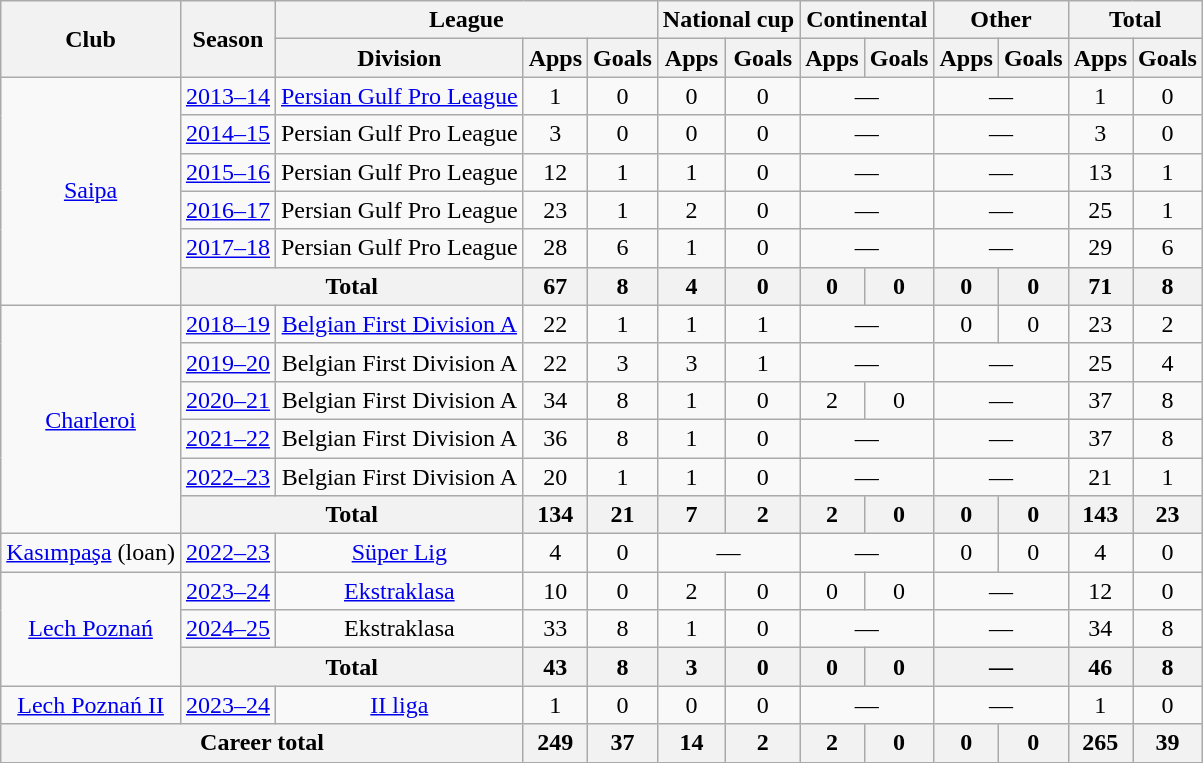<table class="wikitable" style="text-align: center;">
<tr>
<th rowspan="2">Club</th>
<th rowspan="2">Season</th>
<th colspan="3">League</th>
<th colspan="2">National cup</th>
<th colspan="2">Continental</th>
<th colspan="2">Other</th>
<th colspan="2">Total</th>
</tr>
<tr>
<th>Division</th>
<th>Apps</th>
<th>Goals</th>
<th>Apps</th>
<th>Goals</th>
<th>Apps</th>
<th>Goals</th>
<th>Apps</th>
<th>Goals</th>
<th>Apps</th>
<th>Goals</th>
</tr>
<tr>
<td rowspan="6"><a href='#'>Saipa</a></td>
<td><a href='#'>2013–14</a></td>
<td><a href='#'>Persian Gulf Pro League</a></td>
<td>1</td>
<td>0</td>
<td>0</td>
<td>0</td>
<td colspan="2">—</td>
<td colspan="2">—</td>
<td>1</td>
<td>0</td>
</tr>
<tr>
<td><a href='#'>2014–15</a></td>
<td>Persian Gulf Pro League</td>
<td>3</td>
<td>0</td>
<td>0</td>
<td>0</td>
<td colspan="2">—</td>
<td colspan="2">—</td>
<td>3</td>
<td>0</td>
</tr>
<tr>
<td><a href='#'>2015–16</a></td>
<td>Persian Gulf Pro League</td>
<td>12</td>
<td>1</td>
<td>1</td>
<td>0</td>
<td colspan="2">—</td>
<td colspan="2">—</td>
<td>13</td>
<td>1</td>
</tr>
<tr>
<td><a href='#'>2016–17</a></td>
<td>Persian Gulf Pro League</td>
<td>23</td>
<td>1</td>
<td>2</td>
<td>0</td>
<td colspan="2">—</td>
<td colspan="2">—</td>
<td>25</td>
<td>1</td>
</tr>
<tr>
<td><a href='#'>2017–18</a></td>
<td>Persian Gulf Pro League</td>
<td>28</td>
<td>6</td>
<td>1</td>
<td>0</td>
<td colspan="2">—</td>
<td colspan="2">—</td>
<td>29</td>
<td>6</td>
</tr>
<tr>
<th colspan="2">Total</th>
<th>67</th>
<th>8</th>
<th>4</th>
<th>0</th>
<th>0</th>
<th>0</th>
<th>0</th>
<th>0</th>
<th>71</th>
<th>8</th>
</tr>
<tr>
<td rowspan="6"><a href='#'>Charleroi</a></td>
<td><a href='#'>2018–19</a></td>
<td><a href='#'>Belgian First Division A</a></td>
<td>22</td>
<td>1</td>
<td>1</td>
<td>1</td>
<td colspan="2">—</td>
<td>0</td>
<td>0</td>
<td>23</td>
<td>2</td>
</tr>
<tr>
<td><a href='#'>2019–20</a></td>
<td>Belgian First Division A</td>
<td>22</td>
<td>3</td>
<td>3</td>
<td>1</td>
<td colspan="2">—</td>
<td colspan="2">—</td>
<td>25</td>
<td>4</td>
</tr>
<tr>
<td><a href='#'>2020–21</a></td>
<td>Belgian First Division A</td>
<td>34</td>
<td>8</td>
<td>1</td>
<td>0</td>
<td>2</td>
<td>0</td>
<td colspan="2">—</td>
<td>37</td>
<td>8</td>
</tr>
<tr>
<td><a href='#'>2021–22</a></td>
<td>Belgian First Division A</td>
<td>36</td>
<td>8</td>
<td>1</td>
<td>0</td>
<td colspan="2">—</td>
<td colspan="2">—</td>
<td>37</td>
<td>8</td>
</tr>
<tr>
<td><a href='#'>2022–23</a></td>
<td>Belgian First Division A</td>
<td>20</td>
<td>1</td>
<td>1</td>
<td>0</td>
<td colspan="2">—</td>
<td colspan="2">—</td>
<td>21</td>
<td>1</td>
</tr>
<tr>
<th colspan="2">Total</th>
<th>134</th>
<th>21</th>
<th>7</th>
<th>2</th>
<th>2</th>
<th>0</th>
<th>0</th>
<th>0</th>
<th>143</th>
<th>23</th>
</tr>
<tr>
<td><a href='#'>Kasımpaşa</a> (loan)</td>
<td><a href='#'>2022–23</a></td>
<td><a href='#'>Süper Lig</a></td>
<td>4</td>
<td>0</td>
<td colspan="2">—</td>
<td colspan="2">—</td>
<td>0</td>
<td>0</td>
<td>4</td>
<td>0</td>
</tr>
<tr>
<td rowspan="3"><a href='#'>Lech Poznań</a></td>
<td><a href='#'>2023–24</a></td>
<td><a href='#'>Ekstraklasa</a></td>
<td>10</td>
<td>0</td>
<td>2</td>
<td>0</td>
<td>0</td>
<td>0</td>
<td colspan="2">—</td>
<td>12</td>
<td>0</td>
</tr>
<tr>
<td><a href='#'>2024–25</a></td>
<td>Ekstraklasa</td>
<td>33</td>
<td>8</td>
<td>1</td>
<td>0</td>
<td colspan="2">—</td>
<td colspan="2">—</td>
<td>34</td>
<td>8</td>
</tr>
<tr>
<th colspan="2">Total</th>
<th>43</th>
<th>8</th>
<th>3</th>
<th>0</th>
<th>0</th>
<th>0</th>
<th colspan="2">—</th>
<th>46</th>
<th>8</th>
</tr>
<tr>
<td><a href='#'>Lech Poznań II</a></td>
<td><a href='#'>2023–24</a></td>
<td><a href='#'>II liga</a></td>
<td>1</td>
<td>0</td>
<td>0</td>
<td>0</td>
<td colspan="2">—</td>
<td colspan="2">—</td>
<td>1</td>
<td>0</td>
</tr>
<tr>
<th colspan="3">Career total</th>
<th>249</th>
<th>37</th>
<th>14</th>
<th>2</th>
<th>2</th>
<th>0</th>
<th>0</th>
<th>0</th>
<th>265</th>
<th>39</th>
</tr>
</table>
